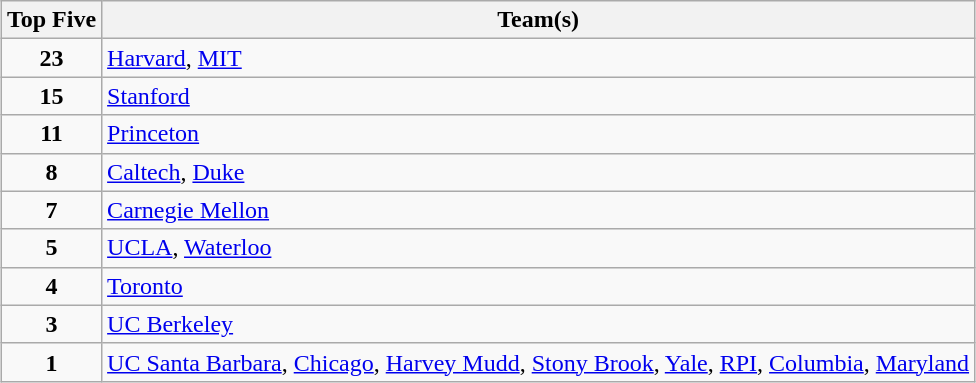<table class="wikitable" style="margin:0.5em auto">
<tr>
<th>Top Five</th>
<th>Team(s)</th>
</tr>
<tr>
<td align=center><strong>23</strong></td>
<td><a href='#'>Harvard</a>, <a href='#'>MIT</a></td>
</tr>
<tr>
<td align=center><strong>15</strong></td>
<td><a href='#'>Stanford</a></td>
</tr>
<tr>
<td align=center><strong>11</strong></td>
<td><a href='#'>Princeton</a></td>
</tr>
<tr>
<td align=center><strong>8</strong></td>
<td><a href='#'>Caltech</a>, <a href='#'>Duke</a></td>
</tr>
<tr>
<td align=center><strong>7</strong></td>
<td><a href='#'>Carnegie Mellon</a></td>
</tr>
<tr>
<td align=center><strong>5</strong></td>
<td><a href='#'>UCLA</a>, <a href='#'>Waterloo</a></td>
</tr>
<tr>
<td align=center><strong>4</strong></td>
<td><a href='#'>Toronto</a></td>
</tr>
<tr>
<td align=center><strong>3</strong></td>
<td><a href='#'>UC Berkeley</a></td>
</tr>
<tr>
<td align=center><strong>1</strong></td>
<td><a href='#'>UC Santa Barbara</a>, <a href='#'>Chicago</a>, <a href='#'>Harvey Mudd</a>, <a href='#'>Stony Brook</a>, <a href='#'>Yale</a>, <a href='#'>RPI</a>, <a href='#'>Columbia</a>, <a href='#'>Maryland</a></td>
</tr>
</table>
